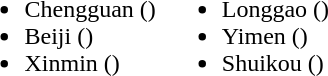<table>
<tr>
<td valign="top"><br><ul><li>Chengguan ()</li><li>Beiji ()</li><li>Xinmin ()</li></ul></td>
<td valign="top"><br><ul><li>Longgao ()</li><li>Yimen ()</li><li>Shuikou ()</li></ul></td>
</tr>
</table>
